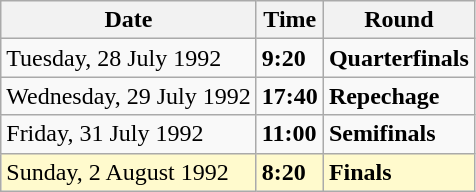<table class="wikitable">
<tr>
<th>Date</th>
<th>Time</th>
<th>Round</th>
</tr>
<tr>
<td>Tuesday, 28 July 1992</td>
<td><strong>9:20</strong></td>
<td><strong>Quarterfinals</strong></td>
</tr>
<tr>
<td>Wednesday, 29 July 1992</td>
<td><strong>17:40</strong></td>
<td><strong>Repechage</strong></td>
</tr>
<tr>
<td>Friday, 31 July 1992</td>
<td><strong>11:00</strong></td>
<td><strong>Semifinals</strong></td>
</tr>
<tr style=background:lemonchiffon>
<td>Sunday, 2 August 1992</td>
<td><strong>8:20</strong></td>
<td><strong>Finals</strong></td>
</tr>
</table>
